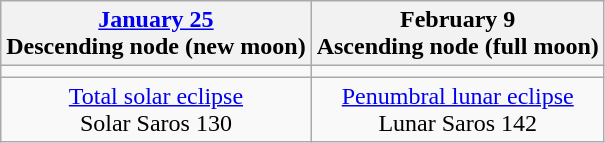<table class="wikitable">
<tr>
<th><a href='#'>January 25</a><br>Descending node (new moon)</th>
<th>February 9<br>Ascending node (full moon)</th>
</tr>
<tr>
<td></td>
<td></td>
</tr>
<tr align=center>
<td><a href='#'>Total solar eclipse</a><br>Solar Saros 130</td>
<td><a href='#'>Penumbral lunar eclipse</a><br>Lunar Saros 142</td>
</tr>
</table>
